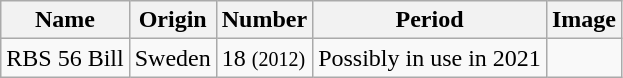<table class="wikitable mw-collapsible mw-collapsed">
<tr>
<th>Name</th>
<th>Origin</th>
<th>Number</th>
<th>Period</th>
<th>Image</th>
</tr>
<tr>
<td>RBS 56 Bill</td>
<td>Sweden</td>
<td>18 <small>(2012)</small></td>
<td>Possibly in use in 2021</td>
<td></td>
</tr>
</table>
